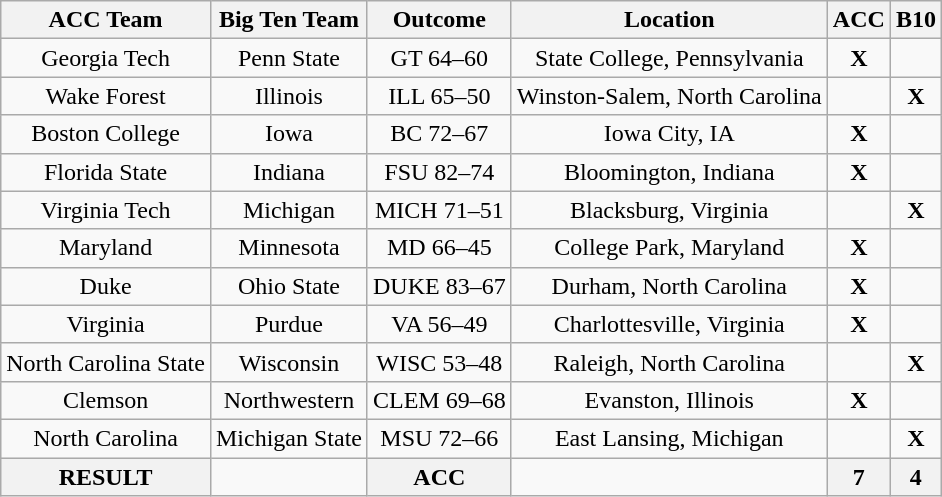<table class="wikitable sortable">
<tr align="center">
<th>ACC Team</th>
<th>Big Ten Team</th>
<th>Outcome</th>
<th>Location</th>
<th>ACC</th>
<th>B10</th>
</tr>
<tr align="center">
<td>Georgia Tech</td>
<td>Penn State</td>
<td>GT 64–60</td>
<td>State College, Pennsylvania</td>
<td><strong>X</strong></td>
<td></td>
</tr>
<tr align="center">
<td>Wake Forest</td>
<td>Illinois</td>
<td>ILL 65–50</td>
<td>Winston-Salem, North Carolina</td>
<td></td>
<td><strong>X</strong></td>
</tr>
<tr align="center">
<td>Boston College</td>
<td>Iowa</td>
<td>BC 72–67</td>
<td>Iowa City, IA</td>
<td><strong>X</strong></td>
<td></td>
</tr>
<tr align="center">
<td>Florida State</td>
<td>Indiana</td>
<td>FSU 82–74</td>
<td>Bloomington, Indiana</td>
<td><strong>X</strong></td>
<td></td>
</tr>
<tr align="center">
<td>Virginia Tech</td>
<td>Michigan</td>
<td>MICH 71–51</td>
<td>Blacksburg, Virginia</td>
<td></td>
<td><strong>X</strong></td>
</tr>
<tr align="center">
<td>Maryland</td>
<td>Minnesota</td>
<td>MD 66–45</td>
<td>College Park, Maryland</td>
<td><strong>X</strong></td>
<td></td>
</tr>
<tr align="center">
<td>Duke</td>
<td>Ohio State</td>
<td>DUKE 83–67</td>
<td>Durham, North Carolina</td>
<td><strong>X</strong></td>
<td></td>
</tr>
<tr align="center">
<td>Virginia</td>
<td>Purdue</td>
<td>VA 56–49</td>
<td>Charlottesville, Virginia</td>
<td><strong>X</strong></td>
<td></td>
</tr>
<tr align="center">
<td>North Carolina State</td>
<td>Wisconsin</td>
<td>WISC 53–48</td>
<td>Raleigh, North Carolina</td>
<td></td>
<td><strong>X</strong></td>
</tr>
<tr align="center">
<td>Clemson</td>
<td>Northwestern</td>
<td>CLEM 69–68</td>
<td>Evanston, Illinois</td>
<td><strong>X</strong></td>
<td></td>
</tr>
<tr align="center">
<td>North Carolina</td>
<td>Michigan State</td>
<td>MSU 72–66</td>
<td>East Lansing, Michigan</td>
<td></td>
<td><strong>X</strong></td>
</tr>
<tr align="center">
<th>RESULT</th>
<td></td>
<th><strong>ACC</strong></th>
<td></td>
<th><strong>7</strong></th>
<th><strong>4</strong></th>
</tr>
</table>
